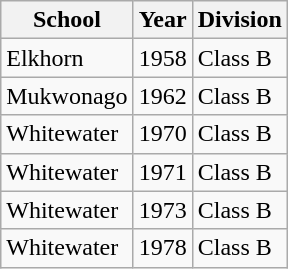<table class="wikitable">
<tr>
<th>School</th>
<th>Year</th>
<th>Division</th>
</tr>
<tr>
<td>Elkhorn</td>
<td>1958</td>
<td>Class B</td>
</tr>
<tr>
<td>Mukwonago</td>
<td>1962</td>
<td>Class B</td>
</tr>
<tr>
<td>Whitewater</td>
<td>1970</td>
<td>Class B</td>
</tr>
<tr>
<td>Whitewater</td>
<td>1971</td>
<td>Class B</td>
</tr>
<tr>
<td>Whitewater</td>
<td>1973</td>
<td>Class B</td>
</tr>
<tr>
<td>Whitewater</td>
<td>1978</td>
<td>Class B</td>
</tr>
</table>
